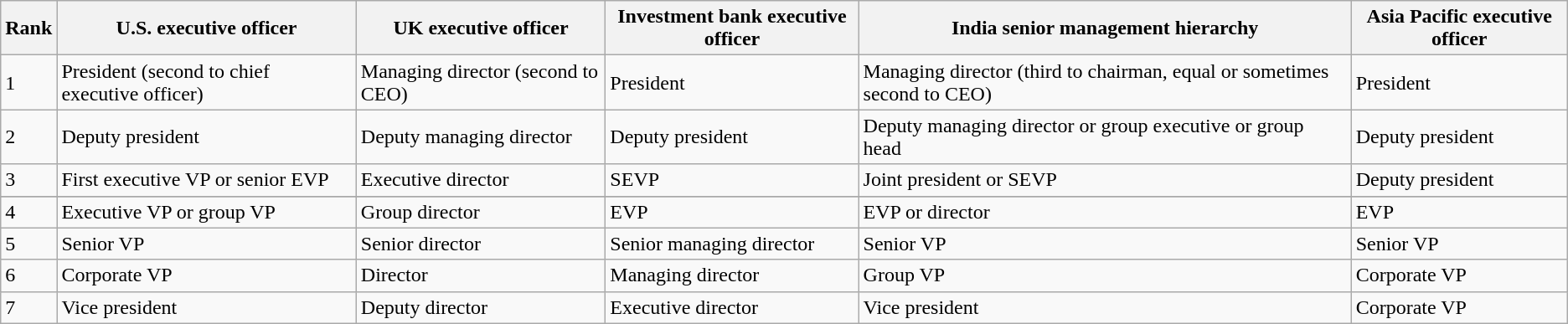<table class="wikitable">
<tr>
<th>Rank</th>
<th>U.S. executive officer</th>
<th>UK executive officer</th>
<th>Investment bank executive officer</th>
<th>India senior management hierarchy</th>
<th>Asia Pacific executive officer</th>
</tr>
<tr>
<td>1</td>
<td>President (second to chief executive officer)</td>
<td>Managing director (second to CEO)</td>
<td>President</td>
<td>Managing director (third to chairman, equal or sometimes second to CEO)</td>
<td>President</td>
</tr>
<tr>
<td>2</td>
<td>Deputy president</td>
<td>Deputy managing director</td>
<td>Deputy president</td>
<td>Deputy managing director or group executive or group head</td>
<td>Deputy president</td>
</tr>
<tr>
<td>3</td>
<td>First executive VP or senior EVP</td>
<td>Executive director</td>
<td>SEVP</td>
<td>Joint president or SEVP</td>
<td>Deputy president</td>
</tr>
<tr>
</tr>
<tr>
<td>4</td>
<td>Executive VP or group VP</td>
<td>Group director</td>
<td>EVP</td>
<td>EVP or director</td>
<td>EVP</td>
</tr>
<tr>
<td>5</td>
<td>Senior VP</td>
<td>Senior director</td>
<td>Senior managing director</td>
<td>Senior VP</td>
<td>Senior VP</td>
</tr>
<tr>
<td>6</td>
<td>Corporate VP</td>
<td>Director</td>
<td>Managing director</td>
<td>Group VP</td>
<td>Corporate VP</td>
</tr>
<tr>
<td>7</td>
<td>Vice president</td>
<td>Deputy director</td>
<td>Executive director</td>
<td>Vice president</td>
<td>Corporate VP</td>
</tr>
</table>
